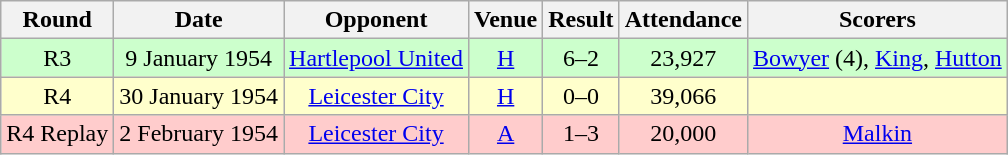<table class="wikitable" style="font-size:100%; text-align:center">
<tr>
<th>Round</th>
<th>Date</th>
<th>Opponent</th>
<th>Venue</th>
<th>Result</th>
<th>Attendance</th>
<th>Scorers</th>
</tr>
<tr style="background-color: #CCFFCC;">
<td>R3</td>
<td>9 January 1954</td>
<td><a href='#'>Hartlepool United</a></td>
<td><a href='#'>H</a></td>
<td>6–2</td>
<td>23,927</td>
<td><a href='#'>Bowyer</a> (4), <a href='#'>King</a>, <a href='#'>Hutton</a></td>
</tr>
<tr style="background-color: #FFFFCC;">
<td>R4</td>
<td>30 January 1954</td>
<td><a href='#'>Leicester City</a></td>
<td><a href='#'>H</a></td>
<td>0–0</td>
<td>39,066</td>
<td></td>
</tr>
<tr style="background-color: #FFCCCC;">
<td>R4 Replay</td>
<td>2 February 1954</td>
<td><a href='#'>Leicester City</a></td>
<td><a href='#'>A</a></td>
<td>1–3</td>
<td>20,000</td>
<td><a href='#'>Malkin</a></td>
</tr>
</table>
